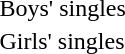<table>
<tr>
<td>Boys' singles<br></td>
<td></td>
<td></td>
<td></td>
</tr>
<tr>
<td>Girls' singles<br></td>
<td></td>
<td></td>
<td></td>
</tr>
<tr>
</tr>
</table>
